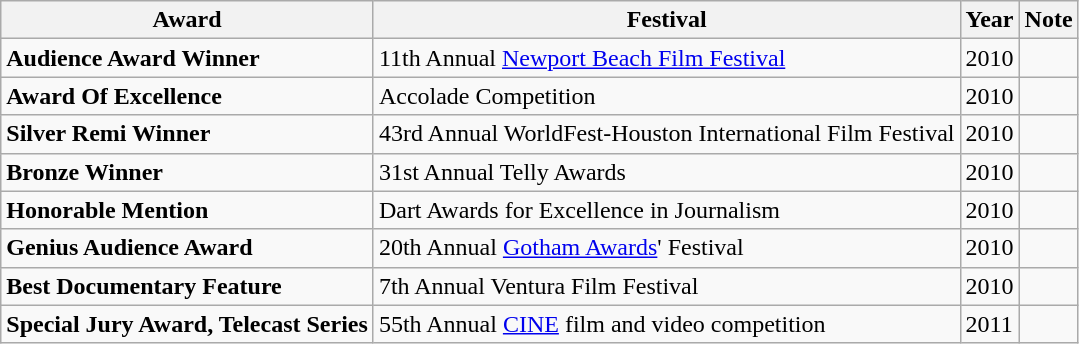<table class="wikitable">
<tr>
<th>Award</th>
<th>Festival</th>
<th>Year</th>
<th>Note</th>
</tr>
<tr>
<td><strong>Audience Award Winner</strong></td>
<td>11th Annual <a href='#'>Newport Beach Film Festival</a></td>
<td>2010</td>
<td></td>
</tr>
<tr>
<td><strong>Award Of Excellence</strong></td>
<td>Accolade Competition</td>
<td>2010</td>
<td></td>
</tr>
<tr>
<td><strong>Silver Remi Winner</strong></td>
<td>43rd Annual WorldFest-Houston International Film Festival</td>
<td>2010</td>
<td></td>
</tr>
<tr>
<td><strong>Bronze Winner</strong></td>
<td>31st Annual Telly Awards</td>
<td>2010</td>
<td></td>
</tr>
<tr>
<td><strong>Honorable Mention</strong></td>
<td>Dart Awards for Excellence in Journalism</td>
<td>2010</td>
<td></td>
</tr>
<tr>
<td><strong>Genius Audience Award</strong></td>
<td>20th Annual <a href='#'>Gotham Awards</a>' Festival</td>
<td>2010</td>
<td></td>
</tr>
<tr>
<td><strong>Best Documentary Feature</strong></td>
<td>7th Annual Ventura Film Festival</td>
<td>2010</td>
<td></td>
</tr>
<tr>
<td><strong>Special Jury Award, Telecast Series</strong></td>
<td>55th Annual <a href='#'>CINE</a> film and video competition</td>
<td>2011</td>
<td></td>
</tr>
</table>
